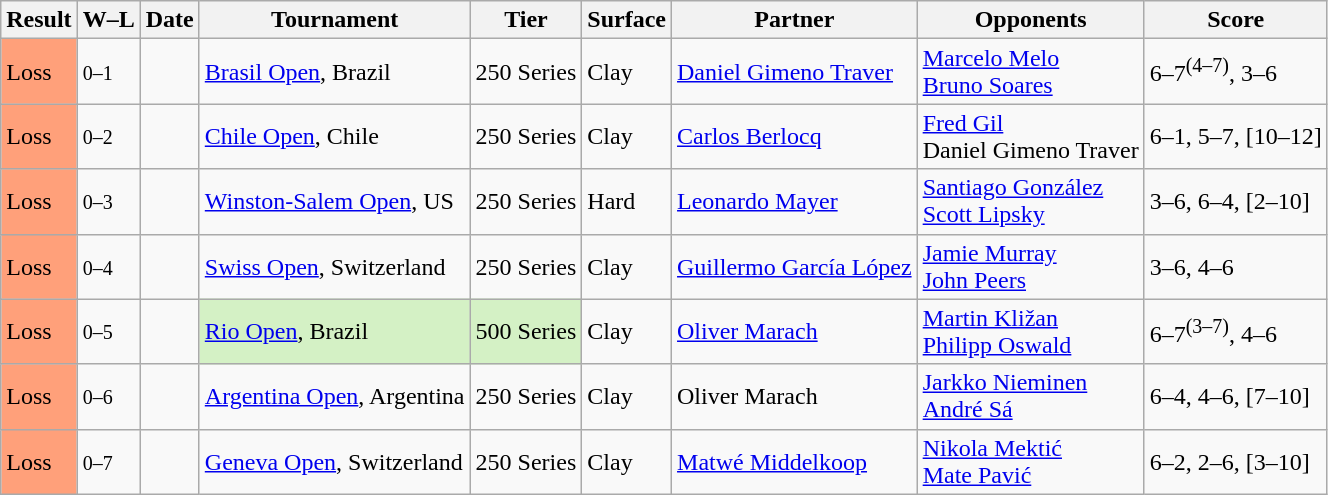<table class="sortable wikitable">
<tr>
<th>Result</th>
<th class="unsortable">W–L</th>
<th>Date</th>
<th>Tournament</th>
<th>Tier</th>
<th>Surface</th>
<th>Partner</th>
<th>Opponents</th>
<th class="unsortable">Score</th>
</tr>
<tr>
<td bgcolor=FFA07A>Loss</td>
<td><small>0–1</small></td>
<td><a href='#'></a></td>
<td><a href='#'>Brasil Open</a>, Brazil</td>
<td>250 Series</td>
<td>Clay</td>
<td> <a href='#'>Daniel Gimeno Traver</a></td>
<td> <a href='#'>Marcelo Melo</a><br> <a href='#'>Bruno Soares</a></td>
<td>6–7<sup>(4–7)</sup>, 3–6</td>
</tr>
<tr>
<td bgcolor=FFA07A>Loss</td>
<td><small>0–2</small></td>
<td><a href='#'></a></td>
<td><a href='#'>Chile Open</a>, Chile</td>
<td>250 Series</td>
<td>Clay</td>
<td> <a href='#'>Carlos Berlocq</a></td>
<td> <a href='#'>Fred Gil</a><br> Daniel Gimeno Traver</td>
<td>6–1, 5–7, [10–12]</td>
</tr>
<tr>
<td bgcolor=FFA07A>Loss</td>
<td><small>0–3</small></td>
<td><a href='#'></a></td>
<td><a href='#'>Winston-Salem Open</a>, US</td>
<td>250 Series</td>
<td>Hard</td>
<td> <a href='#'>Leonardo Mayer</a></td>
<td> <a href='#'>Santiago González</a><br> <a href='#'>Scott Lipsky</a></td>
<td>3–6, 6–4, [2–10]</td>
</tr>
<tr>
<td bgcolor=FFA07A>Loss</td>
<td><small>0–4</small></td>
<td><a href='#'></a></td>
<td><a href='#'>Swiss Open</a>, Switzerland</td>
<td>250 Series</td>
<td>Clay</td>
<td> <a href='#'>Guillermo García López</a></td>
<td> <a href='#'>Jamie Murray</a><br> <a href='#'>John Peers</a></td>
<td>3–6, 4–6</td>
</tr>
<tr>
<td bgcolor=FFA07A>Loss</td>
<td><small>0–5</small></td>
<td><a href='#'></a></td>
<td style="background:#D4F1C5;"><a href='#'>Rio Open</a>, Brazil</td>
<td style="background:#D4F1C5;">500 Series</td>
<td>Clay</td>
<td> <a href='#'>Oliver Marach</a></td>
<td> <a href='#'>Martin Kližan</a><br> <a href='#'>Philipp Oswald</a></td>
<td>6–7<sup>(3–7)</sup>, 4–6</td>
</tr>
<tr>
<td bgcolor=FFA07A>Loss</td>
<td><small>0–6</small></td>
<td><a href='#'></a></td>
<td><a href='#'>Argentina Open</a>, Argentina</td>
<td>250 Series</td>
<td>Clay</td>
<td> Oliver Marach</td>
<td> <a href='#'>Jarkko Nieminen</a><br> <a href='#'>André Sá</a></td>
<td>6–4, 4–6, [7–10]</td>
</tr>
<tr>
<td bgcolor=FFA07A>Loss</td>
<td><small>0–7</small></td>
<td><a href='#'></a></td>
<td><a href='#'>Geneva Open</a>, Switzerland</td>
<td>250 Series</td>
<td>Clay</td>
<td> <a href='#'>Matwé Middelkoop</a></td>
<td> <a href='#'>Nikola Mektić</a><br> <a href='#'>Mate Pavić</a></td>
<td>6–2, 2–6, [3–10]</td>
</tr>
</table>
